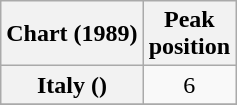<table class="wikitable sortable plainrowheaders">
<tr>
<th>Chart (1989)</th>
<th>Peak<br>position</th>
</tr>
<tr>
<th scope="row">Italy ()</th>
<td style="text-align:center;">6</td>
</tr>
<tr>
</tr>
</table>
